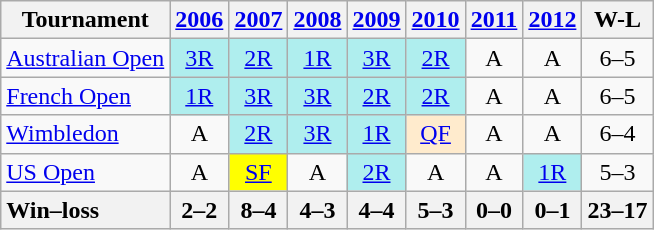<table class="wikitable" style="text-align:center">
<tr>
<th>Tournament</th>
<th><a href='#'>2006</a></th>
<th><a href='#'>2007</a></th>
<th><a href='#'>2008</a></th>
<th><a href='#'>2009</a></th>
<th><a href='#'>2010</a></th>
<th><a href='#'>2011</a></th>
<th><a href='#'>2012</a></th>
<th>W-L</th>
</tr>
<tr>
<td align="left"><a href='#'>Australian Open</a></td>
<td bgcolor="afeeee"><a href='#'>3R</a></td>
<td bgcolor="afeeee"><a href='#'>2R</a></td>
<td bgcolor="afeeee"><a href='#'>1R</a></td>
<td bgcolor="afeeee"><a href='#'>3R</a></td>
<td bgcolor="afeeee"><a href='#'>2R</a></td>
<td>A</td>
<td>A</td>
<td>6–5</td>
</tr>
<tr>
<td align="left"><a href='#'>French Open</a></td>
<td bgcolor="afeeee"><a href='#'>1R</a></td>
<td bgcolor="afeeee"><a href='#'>3R</a></td>
<td bgcolor="afeeee"><a href='#'>3R</a></td>
<td bgcolor="afeeee"><a href='#'>2R</a></td>
<td bgcolor="afeeee"><a href='#'>2R</a></td>
<td>A</td>
<td>A</td>
<td>6–5</td>
</tr>
<tr>
<td align="left"><a href='#'>Wimbledon</a></td>
<td>A</td>
<td bgcolor="afeeee"><a href='#'>2R</a></td>
<td bgcolor="afeeee"><a href='#'>3R</a></td>
<td bgcolor="afeeee"><a href='#'>1R</a></td>
<td bgcolor="ffebcd"><a href='#'>QF</a></td>
<td>A</td>
<td>A</td>
<td>6–4</td>
</tr>
<tr>
<td align="left"><a href='#'>US Open</a></td>
<td>A</td>
<td bgcolor="yellow"><a href='#'>SF</a></td>
<td>A</td>
<td bgcolor="afeeee"><a href='#'>2R</a></td>
<td>A</td>
<td>A</td>
<td bgcolor="afeeee"><a href='#'>1R</a></td>
<td>5–3</td>
</tr>
<tr>
<th style="text-align:left">Win–loss</th>
<th>2–2</th>
<th>8–4</th>
<th>4–3</th>
<th>4–4</th>
<th>5–3</th>
<th>0–0</th>
<th>0–1</th>
<th>23–17</th>
</tr>
</table>
